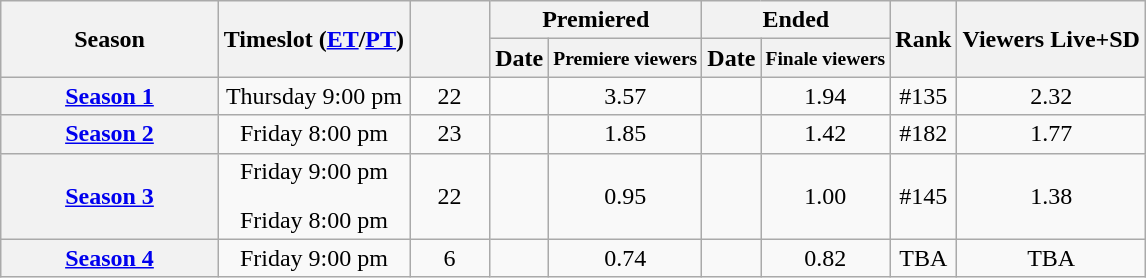<table class="wikitable" style="text-align: center;">
<tr>
<th style="width:19%;" rowspan="2">Season</th>
<th style="width:%7;" rowspan="2">Timeslot (<a href='#'>ET</a>/<a href='#'>PT</a>)</th>
<th style="width:7%;" rowspan="2"></th>
<th colspan="2">Premiered</th>
<th colspan="2">Ended</th>
<th rowspan="2">Rank</th>
<th rowspan="2">Viewers Live+SD </th>
</tr>
<tr>
<th>Date</th>
<th span style="font-size:small; line-height:100%;">Premiere viewers </th>
<th>Date</th>
<th span style="font-size:small; line-height:100%;">Finale viewers </th>
</tr>
<tr>
<th><strong><a href='#'>Season 1</a></strong></th>
<td span style="font-weight:normal;line-height:100%">Thursday 9:00 pm</td>
<td>22</td>
<td></td>
<td>3.57</td>
<td></td>
<td>1.94</td>
<td>#135</td>
<td>2.32</td>
</tr>
<tr>
<th><strong><a href='#'>Season 2</a></strong></th>
<td span style="line-height:100%">Friday 8:00 pm</td>
<td>23</td>
<td></td>
<td>1.85</td>
<td></td>
<td>1.42</td>
<td>#182</td>
<td>1.77</td>
</tr>
<tr>
<th><strong><a href='#'>Season 3</a></strong></th>
<td span style="line-height:100%">Friday 9:00 pm<br><small></small><br>Friday 8:00 pm <small></small></td>
<td>22</td>
<td></td>
<td>0.95</td>
<td></td>
<td>1.00</td>
<td>#145</td>
<td>1.38</td>
</tr>
<tr>
<th><strong><a href='#'>Season 4</a></strong></th>
<td>Friday 9:00 pm</td>
<td>6</td>
<td></td>
<td>0.74</td>
<td></td>
<td>0.82</td>
<td>TBA</td>
<td>TBA</td>
</tr>
</table>
